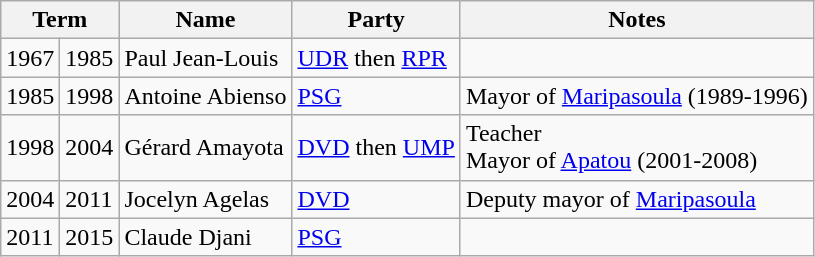<table class="wikitable">
<tr>
<th colspan="2">Term</th>
<th>Name</th>
<th>Party</th>
<th>Notes</th>
</tr>
<tr>
<td>1967</td>
<td>1985</td>
<td>Paul Jean-Louis</td>
<td><a href='#'>UDR</a> then <a href='#'>RPR</a></td>
<td></td>
</tr>
<tr>
<td>1985</td>
<td>1998</td>
<td>Antoine Abienso</td>
<td><a href='#'>PSG</a></td>
<td>Mayor of <a href='#'>Maripasoula</a> (1989-1996)</td>
</tr>
<tr>
<td>1998</td>
<td>2004</td>
<td>Gérard Amayota</td>
<td><a href='#'>DVD</a> then <a href='#'>UMP</a></td>
<td>Teacher<br>Mayor of <a href='#'>Apatou</a> (2001-2008)</td>
</tr>
<tr>
<td>2004</td>
<td>2011</td>
<td>Jocelyn Agelas</td>
<td><a href='#'>DVD</a></td>
<td>Deputy mayor of <a href='#'>Maripasoula</a></td>
</tr>
<tr>
<td>2011</td>
<td>2015</td>
<td>Claude Djani</td>
<td><a href='#'>PSG</a></td>
<td></td>
</tr>
</table>
